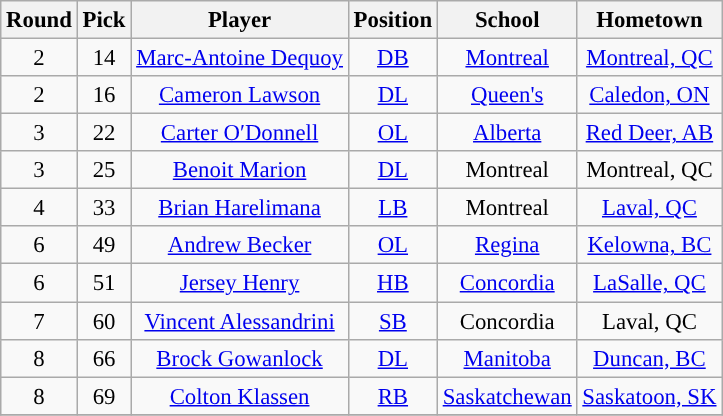<table class="wikitable" style="font-size: 95%;">
<tr>
<th scope="col">Round</th>
<th scope="col">Pick</th>
<th scope="col">Player</th>
<th scope="col">Position</th>
<th scope="col">School</th>
<th scope="col">Hometown</th>
</tr>
<tr align="center">
<td align=center>2</td>
<td>14</td>
<td><a href='#'>Marc-Antoine Dequoy</a></td>
<td><a href='#'>DB</a></td>
<td><a href='#'>Montreal</a></td>
<td><a href='#'>Montreal, QC</a></td>
</tr>
<tr align="center">
<td align=center>2</td>
<td>16</td>
<td><a href='#'>Cameron Lawson</a></td>
<td><a href='#'>DL</a></td>
<td><a href='#'>Queen's</a></td>
<td><a href='#'>Caledon, ON</a></td>
</tr>
<tr align="center">
<td align=center>3</td>
<td>22</td>
<td><a href='#'>Carter O′Donnell</a></td>
<td><a href='#'>OL</a></td>
<td><a href='#'>Alberta</a></td>
<td><a href='#'>Red Deer, AB</a></td>
</tr>
<tr align="center">
<td align=center>3</td>
<td>25</td>
<td><a href='#'>Benoit Marion</a></td>
<td><a href='#'>DL</a></td>
<td>Montreal</td>
<td>Montreal, QC</td>
</tr>
<tr align="center">
<td align=center>4</td>
<td>33</td>
<td><a href='#'>Brian Harelimana</a></td>
<td><a href='#'>LB</a></td>
<td>Montreal</td>
<td><a href='#'>Laval, QC</a></td>
</tr>
<tr align="center">
<td align=center>6</td>
<td>49</td>
<td><a href='#'>Andrew Becker</a></td>
<td><a href='#'>OL</a></td>
<td><a href='#'>Regina</a></td>
<td><a href='#'>Kelowna, BC</a></td>
</tr>
<tr align="center">
<td align=center>6</td>
<td>51</td>
<td><a href='#'>Jersey Henry</a></td>
<td><a href='#'>HB</a></td>
<td><a href='#'>Concordia</a></td>
<td><a href='#'>LaSalle, QC</a></td>
</tr>
<tr align="center">
<td align=center>7</td>
<td>60</td>
<td><a href='#'>Vincent Alessandrini</a></td>
<td><a href='#'>SB</a></td>
<td>Concordia</td>
<td>Laval, QC</td>
</tr>
<tr align="center">
<td align=center>8</td>
<td>66</td>
<td><a href='#'>Brock Gowanlock</a></td>
<td><a href='#'>DL</a></td>
<td><a href='#'>Manitoba</a></td>
<td><a href='#'>Duncan, BC</a></td>
</tr>
<tr align="center">
<td align=center>8</td>
<td>69</td>
<td><a href='#'>Colton Klassen</a></td>
<td><a href='#'>RB</a></td>
<td><a href='#'>Saskatchewan</a></td>
<td><a href='#'>Saskatoon, SK</a></td>
</tr>
<tr>
</tr>
</table>
